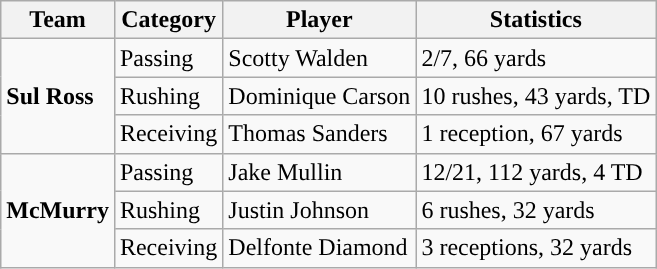<table class="wikitable" style="float: left;">
<tr>
<th>Team</th>
<th>Category</th>
<th>Player</th>
<th>Statistics</th>
</tr>
<tr>
<td rowspan=3><strong>Sul Ross</strong></td>
<td>Passing</td>
<td>Scotty Walden</td>
<td>2/7, 66 yards</td>
</tr>
<tr>
<td>Rushing</td>
<td>Dominique Carson</td>
<td>10 rushes, 43 yards, TD</td>
</tr>
<tr>
<td>Receiving</td>
<td>Thomas Sanders</td>
<td>1 reception, 67 yards</td>
</tr>
<tr>
<td rowspan=3><strong>McMurry</strong></td>
<td>Passing</td>
<td>Jake Mullin</td>
<td>12/21, 112 yards, 4 TD</td>
</tr>
<tr>
<td>Rushing</td>
<td>Justin Johnson</td>
<td>6 rushes, 32 yards</td>
</tr>
<tr>
<td>Receiving</td>
<td>Delfonte Diamond</td>
<td>3 receptions, 32 yards</td>
</tr>
</table>
